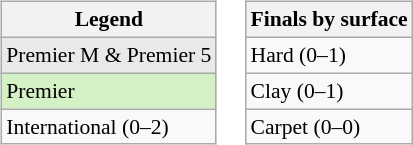<table>
<tr valign=top>
<td><br><table class="wikitable" style="font-size:90%;">
<tr>
<th>Legend</th>
</tr>
<tr>
<td bgcolor=#e9e9e9>Premier M & Premier 5</td>
</tr>
<tr>
<td bgcolor=#d4f1c5>Premier</td>
</tr>
<tr>
<td>International (0–2)</td>
</tr>
</table>
</td>
<td><br><table class="wikitable" style="font-size:90%;">
<tr>
<th>Finals by surface</th>
</tr>
<tr>
<td>Hard (0–1)</td>
</tr>
<tr>
<td>Clay (0–1)</td>
</tr>
<tr>
<td>Carpet (0–0)</td>
</tr>
</table>
</td>
</tr>
</table>
